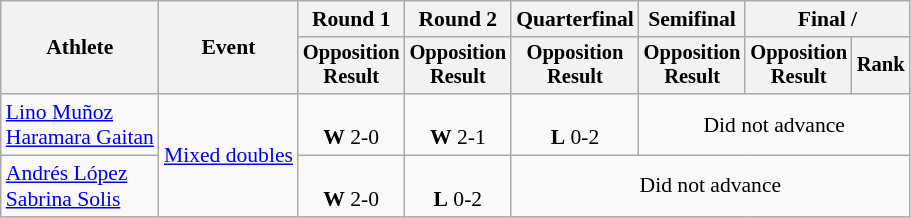<table class=wikitable style=font-size:90%;text-align:center>
<tr>
<th rowspan=2>Athlete</th>
<th rowspan=2>Event</th>
<th>Round 1</th>
<th>Round 2</th>
<th>Quarterfinal</th>
<th>Semifinal</th>
<th colspan=2>Final / </th>
</tr>
<tr style=font-size:95%>
<th>Opposition<br>Result</th>
<th>Opposition<br>Result</th>
<th>Opposition<br>Result</th>
<th>Opposition<br>Result</th>
<th>Opposition<br>Result</th>
<th>Rank</th>
</tr>
<tr>
<td align=left><a href='#'>Lino Muñoz</a><br><a href='#'>Haramara Gaitan</a></td>
<td align=left rowspan=2><a href='#'>Mixed doubles</a></td>
<td><br><strong>W</strong> 2-0</td>
<td><br><strong>W</strong> 2-1</td>
<td><br><strong>L</strong> 0-2</td>
<td colspan=3>Did not advance</td>
</tr>
<tr>
<td align=left><a href='#'>Andrés López</a><br><a href='#'>Sabrina Solis</a></td>
<td><br><strong>W</strong> 2-0</td>
<td><br><strong>L</strong> 0-2</td>
<td colspan=4>Did not advance</td>
</tr>
</table>
